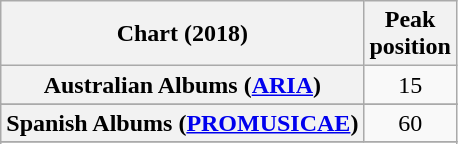<table class="wikitable sortable plainrowheaders" style="text-align:center">
<tr>
<th scope="col">Chart (2018)</th>
<th scope="col">Peak<br> position</th>
</tr>
<tr>
<th scope="row">Australian Albums (<a href='#'>ARIA</a>)</th>
<td>15</td>
</tr>
<tr>
</tr>
<tr>
</tr>
<tr>
</tr>
<tr>
</tr>
<tr>
</tr>
<tr>
</tr>
<tr>
</tr>
<tr>
<th scope="row">Spanish Albums (<a href='#'>PROMUSICAE</a>)</th>
<td>60</td>
</tr>
<tr>
</tr>
<tr>
</tr>
<tr>
</tr>
<tr>
</tr>
</table>
